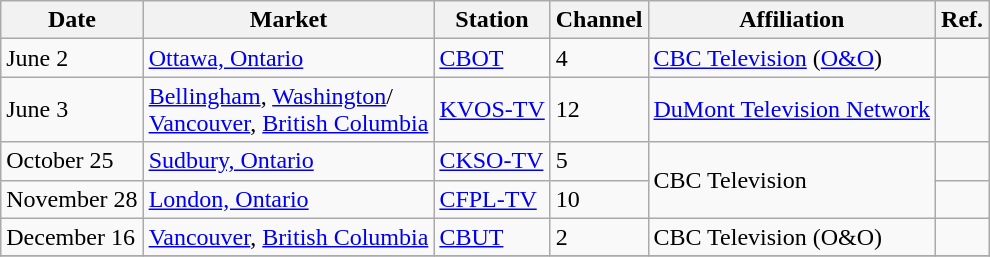<table class="wikitable">
<tr>
<th>Date</th>
<th>Market</th>
<th>Station</th>
<th>Channel</th>
<th>Affiliation</th>
<th>Ref.</th>
</tr>
<tr>
<td>June 2</td>
<td><a href='#'>Ottawa, Ontario</a></td>
<td><a href='#'>CBOT</a></td>
<td>4</td>
<td><a href='#'>CBC Television</a> (<a href='#'>O&O</a>)</td>
<td></td>
</tr>
<tr>
<td>June 3</td>
<td><a href='#'>Bellingham</a>, <a href='#'>Washington</a>/ <br> <a href='#'>Vancouver</a>, <a href='#'>British Columbia</a></td>
<td><a href='#'>KVOS-TV</a></td>
<td>12</td>
<td><a href='#'>DuMont Television Network</a></td>
</tr>
<tr>
<td>October 25</td>
<td><a href='#'>Sudbury, Ontario</a></td>
<td><a href='#'>CKSO-TV</a></td>
<td>5</td>
<td rowspan=2>CBC Television</td>
<td></td>
</tr>
<tr>
<td>November 28</td>
<td><a href='#'>London, Ontario</a></td>
<td><a href='#'>CFPL-TV</a></td>
<td>10</td>
<td></td>
</tr>
<tr>
<td>December 16</td>
<td><a href='#'>Vancouver</a>, <a href='#'>British Columbia</a></td>
<td><a href='#'>CBUT</a></td>
<td>2</td>
<td>CBC Television (O&O)</td>
<td></td>
</tr>
<tr>
</tr>
</table>
